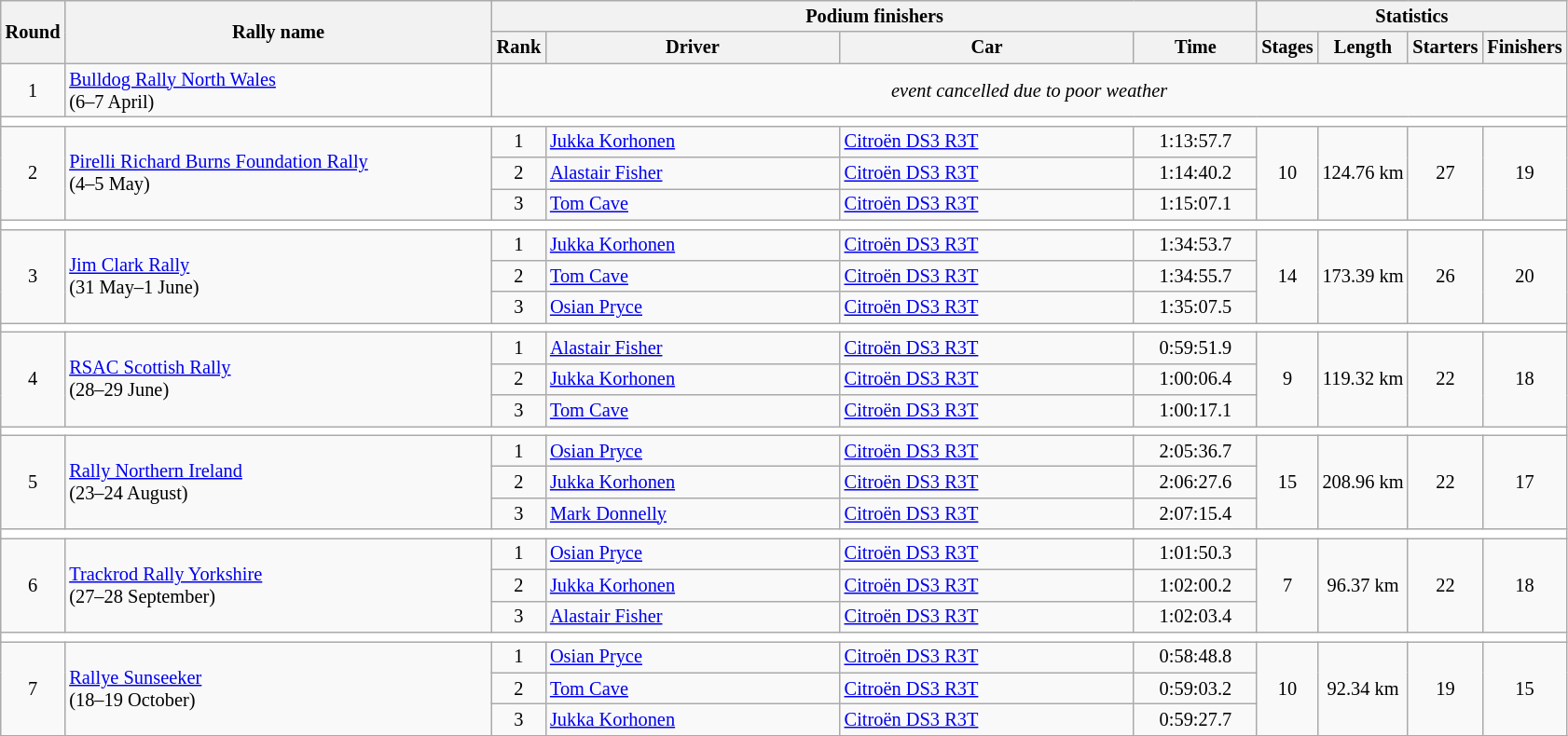<table class="wikitable" style="font-size:85%;">
<tr>
<th rowspan=2>Round</th>
<th style="width:22em" rowspan=2>Rally name</th>
<th colspan=4>Podium finishers</th>
<th colspan=4>Statistics</th>
</tr>
<tr>
<th>Rank</th>
<th style="width:15em">Driver</th>
<th style="width:15em">Car</th>
<th style="width:6em">Time</th>
<th>Stages</th>
<th>Length</th>
<th>Starters</th>
<th>Finishers</th>
</tr>
<tr>
<td align=center>1</td>
<td><a href='#'>Bulldog Rally North Wales</a><br>(6–7 April)</td>
<td colspan=8 align=center><em>event cancelled due to poor weather</em></td>
</tr>
<tr style="background:white;">
<td colspan="10"></td>
</tr>
<tr>
<td rowspan=3 align=center>2</td>
<td rowspan=3><a href='#'>Pirelli Richard Burns Foundation Rally</a><br>(4–5 May)</td>
<td align=center>1</td>
<td> <a href='#'>Jukka Korhonen</a></td>
<td><a href='#'>Citroën DS3 R3T</a></td>
<td align=center>1:13:57.7</td>
<td rowspan=3 align=center>10</td>
<td rowspan=3 align=center>124.76 km</td>
<td rowspan=3 align=center>27</td>
<td rowspan=3 align=center>19</td>
</tr>
<tr>
<td align=center>2</td>
<td> <a href='#'>Alastair Fisher</a></td>
<td><a href='#'>Citroën DS3 R3T</a></td>
<td align=center>1:14:40.2</td>
</tr>
<tr>
<td align=center>3</td>
<td> <a href='#'>Tom Cave</a></td>
<td><a href='#'>Citroën DS3 R3T</a></td>
<td align=center>1:15:07.1</td>
</tr>
<tr style="background:white;">
<td colspan="12"></td>
</tr>
<tr>
<td rowspan=3 align=center>3</td>
<td rowspan=3><a href='#'>Jim Clark Rally</a><br>(31 May–1 June)</td>
<td align=center>1</td>
<td> <a href='#'>Jukka Korhonen</a></td>
<td><a href='#'>Citroën DS3 R3T</a></td>
<td align=center>1:34:53.7</td>
<td rowspan=3 align=center>14</td>
<td rowspan=3 align=center>173.39 km</td>
<td rowspan=3 align=center>26</td>
<td rowspan=3 align=center>20</td>
</tr>
<tr>
<td align=center>2</td>
<td> <a href='#'>Tom Cave</a></td>
<td><a href='#'>Citroën DS3 R3T</a></td>
<td align=center>1:34:55.7</td>
</tr>
<tr>
<td align=center>3</td>
<td> <a href='#'>Osian Pryce</a></td>
<td><a href='#'>Citroën DS3 R3T</a></td>
<td align=center>1:35:07.5</td>
</tr>
<tr style="background:white;">
<td colspan="12"></td>
</tr>
<tr>
<td rowspan=3 align=center>4</td>
<td rowspan=3><a href='#'>RSAC Scottish Rally</a><br>(28–29 June)</td>
<td align=center>1</td>
<td> <a href='#'>Alastair Fisher</a></td>
<td><a href='#'>Citroën DS3 R3T</a></td>
<td align=center>0:59:51.9</td>
<td rowspan=3 align=center>9</td>
<td rowspan=3 align=center>119.32 km</td>
<td rowspan=3 align=center>22</td>
<td rowspan=3 align=center>18</td>
</tr>
<tr>
<td align=center>2</td>
<td> <a href='#'>Jukka Korhonen</a></td>
<td><a href='#'>Citroën DS3 R3T</a></td>
<td align=center>1:00:06.4</td>
</tr>
<tr>
<td align=center>3</td>
<td> <a href='#'>Tom Cave</a></td>
<td><a href='#'>Citroën DS3 R3T</a></td>
<td align=center>1:00:17.1</td>
</tr>
<tr style="background:white;">
<td colspan="12"></td>
</tr>
<tr>
<td rowspan=3 align=center>5</td>
<td rowspan=3><a href='#'>Rally Northern Ireland</a><br>(23–24 August)</td>
<td align=center>1</td>
<td> <a href='#'>Osian Pryce</a></td>
<td><a href='#'>Citroën DS3 R3T</a></td>
<td align=center>2:05:36.7</td>
<td rowspan=3 align=center>15</td>
<td rowspan=3 align=center>208.96 km</td>
<td rowspan=3 align=center>22</td>
<td rowspan=3 align=center>17</td>
</tr>
<tr>
<td align=center>2</td>
<td> <a href='#'>Jukka Korhonen</a></td>
<td><a href='#'>Citroën DS3 R3T</a></td>
<td align=center>2:06:27.6</td>
</tr>
<tr>
<td align=center>3</td>
<td> <a href='#'>Mark Donnelly</a></td>
<td><a href='#'>Citroën DS3 R3T</a></td>
<td align=center>2:07:15.4</td>
</tr>
<tr style="background:white;">
<td colspan="12"></td>
</tr>
<tr>
<td rowspan=3 align=center>6</td>
<td rowspan=3><a href='#'>Trackrod Rally Yorkshire</a><br>(27–28 September)</td>
<td align=center>1</td>
<td> <a href='#'>Osian Pryce</a></td>
<td><a href='#'>Citroën DS3 R3T</a></td>
<td align=center>1:01:50.3</td>
<td rowspan=3 align=center>7</td>
<td rowspan=3 align=center>96.37 km</td>
<td rowspan=3 align=center>22</td>
<td rowspan=3 align=center>18</td>
</tr>
<tr>
<td align=center>2</td>
<td> <a href='#'>Jukka Korhonen</a></td>
<td><a href='#'>Citroën DS3 R3T</a></td>
<td align=center>1:02:00.2</td>
</tr>
<tr>
<td align=center>3</td>
<td> <a href='#'>Alastair Fisher</a></td>
<td><a href='#'>Citroën DS3 R3T</a></td>
<td align=center>1:02:03.4</td>
</tr>
<tr style="background:white;">
<td colspan="12"></td>
</tr>
<tr>
<td rowspan=3 align=center>7</td>
<td rowspan=3><a href='#'>Rallye Sunseeker</a><br>(18–19 October)</td>
<td align=center>1</td>
<td> <a href='#'>Osian Pryce</a></td>
<td><a href='#'>Citroën DS3 R3T</a></td>
<td align=center>0:58:48.8</td>
<td rowspan=3 align=center>10</td>
<td rowspan=3 align=center>92.34 km</td>
<td rowspan=3 align=center>19</td>
<td rowspan=3 align=center>15</td>
</tr>
<tr>
<td align=center>2</td>
<td> <a href='#'>Tom Cave</a></td>
<td><a href='#'>Citroën DS3 R3T</a></td>
<td align=center>0:59:03.2</td>
</tr>
<tr>
<td align=center>3</td>
<td> <a href='#'>Jukka Korhonen</a></td>
<td><a href='#'>Citroën DS3 R3T</a></td>
<td align=center>0:59:27.7</td>
</tr>
<tr>
</tr>
</table>
